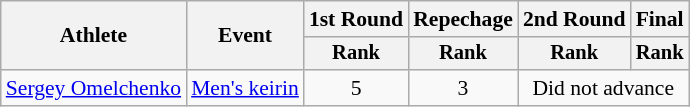<table class="wikitable" style="font-size:90%">
<tr>
<th rowspan=2>Athlete</th>
<th rowspan=2>Event</th>
<th>1st Round</th>
<th>Repechage</th>
<th>2nd Round</th>
<th>Final</th>
</tr>
<tr style="font-size:95%">
<th>Rank</th>
<th>Rank</th>
<th>Rank</th>
<th>Rank</th>
</tr>
<tr align=center>
<td align=left><a href='#'>Sergey Omelchenko</a></td>
<td align=left><a href='#'>Men's keirin</a></td>
<td>5 </td>
<td>3</td>
<td colspan=2>Did not advance</td>
</tr>
</table>
